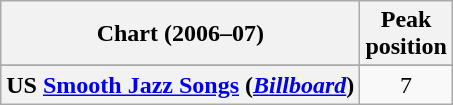<table class="wikitable sortable plainrowheaders" style="text-align:center">
<tr>
<th scope="col">Chart (2006–07)</th>
<th scope="col">Peak<br>position</th>
</tr>
<tr>
</tr>
<tr>
</tr>
<tr>
</tr>
<tr>
</tr>
<tr>
</tr>
<tr>
<th scope="row">US <a href='#'>Smooth Jazz Songs</a> (<em><a href='#'>Billboard</a></em>)</th>
<td>7</td>
</tr>
</table>
